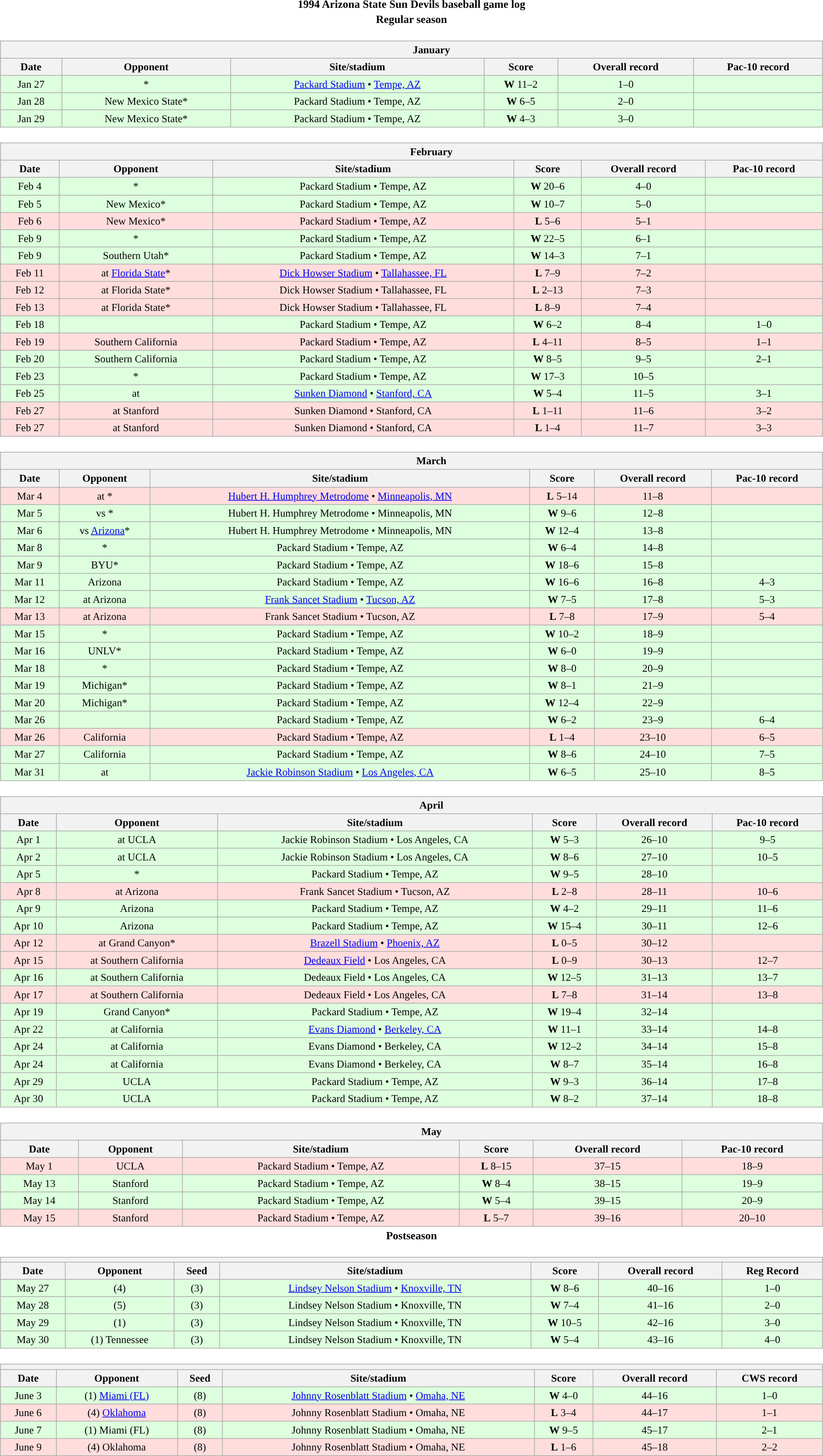<table class="toccolours" width=95% style="margin:1.5em auto; text-align:center;">
<tr>
<th colspan=2>1994 Arizona State Sun Devils baseball game log</th>
</tr>
<tr>
<th colspan=2>Regular season</th>
</tr>
<tr valign="top">
<td><br><table class="wikitable collapsible collapsed" style="margin:auto; font-size:95%; width:100%">
<tr>
<th colspan=11 style="padding-left:4em;">January</th>
</tr>
<tr>
<th>Date</th>
<th>Opponent</th>
<th>Site/stadium</th>
<th>Score</th>
<th>Overall record</th>
<th>Pac-10 record</th>
</tr>
<tr bgcolor=ddffdd>
<td>Jan 27</td>
<td>*</td>
<td><a href='#'>Packard Stadium</a> • <a href='#'>Tempe, AZ</a></td>
<td><strong>W</strong> 11–2</td>
<td>1–0</td>
<td></td>
</tr>
<tr bgcolor=ddffdd>
<td>Jan 28</td>
<td>New Mexico State*</td>
<td>Packard Stadium • Tempe, AZ</td>
<td><strong>W</strong> 6–5</td>
<td>2–0</td>
<td></td>
</tr>
<tr bgcolor=ddffdd>
<td>Jan 29</td>
<td>New Mexico State*</td>
<td>Packard Stadium • Tempe, AZ</td>
<td><strong>W</strong> 4–3</td>
<td>3–0</td>
<td></td>
</tr>
</table>
</td>
</tr>
<tr>
<td><br><table class="wikitable collapsible collapsed" style="margin:auto; font-size:95%; width:100%">
<tr>
<th colspan=11 style="padding-left:4em;">February</th>
</tr>
<tr>
<th>Date</th>
<th>Opponent</th>
<th>Site/stadium</th>
<th>Score</th>
<th>Overall record</th>
<th>Pac-10 record</th>
</tr>
<tr bgcolor=ddffdd>
<td>Feb 4</td>
<td>*</td>
<td>Packard Stadium • Tempe, AZ</td>
<td><strong>W</strong> 20–6</td>
<td>4–0</td>
<td></td>
</tr>
<tr bgcolor=ddffdd>
<td>Feb 5</td>
<td>New Mexico*</td>
<td>Packard Stadium • Tempe, AZ</td>
<td><strong>W</strong> 10–7</td>
<td>5–0</td>
<td></td>
</tr>
<tr bgcolor=ffdddd>
<td>Feb 6</td>
<td>New Mexico*</td>
<td>Packard Stadium • Tempe, AZ</td>
<td><strong>L</strong> 5–6</td>
<td>5–1</td>
<td></td>
</tr>
<tr bgcolor=ddffdd>
<td>Feb 9</td>
<td>*</td>
<td>Packard Stadium • Tempe, AZ</td>
<td><strong>W</strong> 22–5</td>
<td>6–1</td>
<td></td>
</tr>
<tr bgcolor=ddffdd>
<td>Feb 9</td>
<td>Southern Utah*</td>
<td>Packard Stadium • Tempe, AZ</td>
<td><strong>W</strong> 14–3</td>
<td>7–1</td>
<td></td>
</tr>
<tr bgcolor=ffdddd>
<td>Feb 11</td>
<td>at <a href='#'>Florida State</a>*</td>
<td><a href='#'>Dick Howser Stadium</a> • <a href='#'>Tallahassee, FL</a></td>
<td><strong>L</strong> 7–9</td>
<td>7–2</td>
<td></td>
</tr>
<tr bgcolor=ffdddd>
<td>Feb 12</td>
<td>at Florida State*</td>
<td>Dick Howser Stadium • Tallahassee, FL</td>
<td><strong>L</strong> 2–13</td>
<td>7–3</td>
<td></td>
</tr>
<tr bgcolor=ffdddd>
<td>Feb 13</td>
<td>at Florida State*</td>
<td>Dick Howser Stadium • Tallahassee, FL</td>
<td><strong>L</strong> 8–9</td>
<td>7–4</td>
<td></td>
</tr>
<tr bgcolor=ddffdd>
<td>Feb 18</td>
<td></td>
<td>Packard Stadium • Tempe, AZ</td>
<td><strong>W</strong> 6–2</td>
<td>8–4</td>
<td>1–0</td>
</tr>
<tr bgcolor=ffdddd>
<td>Feb 19</td>
<td>Southern California</td>
<td>Packard Stadium • Tempe, AZ</td>
<td><strong>L</strong> 4–11</td>
<td>8–5</td>
<td>1–1</td>
</tr>
<tr bgcolor=ddffdd>
<td>Feb 20</td>
<td>Southern California</td>
<td>Packard Stadium • Tempe, AZ</td>
<td><strong>W</strong> 8–5</td>
<td>9–5</td>
<td>2–1</td>
</tr>
<tr bgcolor=ddffdd>
<td>Feb 23</td>
<td>*</td>
<td>Packard Stadium • Tempe, AZ</td>
<td><strong>W</strong> 17–3</td>
<td>10–5</td>
<td></td>
</tr>
<tr bgcolor=ddffdd>
<td>Feb 25</td>
<td>at </td>
<td><a href='#'>Sunken Diamond</a> • <a href='#'>Stanford, CA</a></td>
<td><strong>W</strong> 5–4</td>
<td>11–5</td>
<td>3–1</td>
</tr>
<tr bgcolor=ffdddd>
<td>Feb 27</td>
<td>at Stanford</td>
<td>Sunken Diamond • Stanford, CA</td>
<td><strong>L</strong> 1–11</td>
<td>11–6</td>
<td>3–2</td>
</tr>
<tr bgcolor=ffdddd>
<td>Feb 27</td>
<td>at Stanford</td>
<td>Sunken Diamond • Stanford, CA</td>
<td><strong>L</strong> 1–4</td>
<td>11–7</td>
<td>3–3</td>
</tr>
</table>
</td>
</tr>
<tr>
<td><br><table class="wikitable collapsible collapsed" style="margin:auto; font-size:95%; width:100%">
<tr>
<th colspan=11 style="padding-left:4em;">March</th>
</tr>
<tr>
<th>Date</th>
<th>Opponent</th>
<th>Site/stadium</th>
<th>Score</th>
<th>Overall record</th>
<th>Pac-10 record</th>
</tr>
<tr bgcolor=ffdddd>
<td>Mar 4</td>
<td>at *</td>
<td><a href='#'>Hubert H. Humphrey Metrodome</a> • <a href='#'>Minneapolis, MN</a></td>
<td><strong>L</strong> 5–14</td>
<td>11–8</td>
<td></td>
</tr>
<tr bgcolor=ddffdd>
<td>Mar 5</td>
<td>vs *</td>
<td>Hubert H. Humphrey Metrodome • Minneapolis, MN</td>
<td><strong>W</strong> 9–6</td>
<td>12–8</td>
<td></td>
</tr>
<tr bgcolor=ddffdd>
<td>Mar 6</td>
<td>vs <a href='#'>Arizona</a>*</td>
<td>Hubert H. Humphrey Metrodome • Minneapolis, MN</td>
<td><strong>W</strong> 12–4</td>
<td>13–8</td>
<td></td>
</tr>
<tr bgcolor=ddffdd>
<td>Mar 8</td>
<td>*</td>
<td>Packard Stadium • Tempe, AZ</td>
<td><strong>W</strong> 6–4</td>
<td>14–8</td>
<td></td>
</tr>
<tr bgcolor=ddffdd>
<td>Mar 9</td>
<td>BYU*</td>
<td>Packard Stadium • Tempe, AZ</td>
<td><strong>W</strong> 18–6</td>
<td>15–8</td>
<td></td>
</tr>
<tr bgcolor=ddffdd>
<td>Mar 11</td>
<td>Arizona</td>
<td>Packard Stadium • Tempe, AZ</td>
<td><strong>W</strong> 16–6</td>
<td>16–8</td>
<td>4–3</td>
</tr>
<tr bgcolor=ddffdd>
<td>Mar 12</td>
<td>at Arizona</td>
<td><a href='#'>Frank Sancet Stadium</a> • <a href='#'>Tucson, AZ</a></td>
<td><strong>W</strong> 7–5</td>
<td>17–8</td>
<td>5–3</td>
</tr>
<tr bgcolor=ffdddd>
<td>Mar 13</td>
<td>at Arizona</td>
<td>Frank Sancet Stadium • Tucson, AZ</td>
<td><strong>L</strong> 7–8</td>
<td>17–9</td>
<td>5–4</td>
</tr>
<tr bgcolor=ddffdd>
<td>Mar 15</td>
<td>*</td>
<td>Packard Stadium • Tempe, AZ</td>
<td><strong>W</strong> 10–2</td>
<td>18–9</td>
<td></td>
</tr>
<tr bgcolor=ddffdd>
<td>Mar 16</td>
<td>UNLV*</td>
<td>Packard Stadium • Tempe, AZ</td>
<td><strong>W</strong> 6–0</td>
<td>19–9</td>
<td></td>
</tr>
<tr bgcolor=ddffdd>
<td>Mar 18</td>
<td>*</td>
<td>Packard Stadium • Tempe, AZ</td>
<td><strong>W</strong> 8–0</td>
<td>20–9</td>
<td></td>
</tr>
<tr bgcolor=ddffdd>
<td>Mar 19</td>
<td>Michigan*</td>
<td>Packard Stadium • Tempe, AZ</td>
<td><strong>W</strong> 8–1</td>
<td>21–9</td>
<td></td>
</tr>
<tr bgcolor=ddffdd>
<td>Mar 20</td>
<td>Michigan*</td>
<td>Packard Stadium • Tempe, AZ</td>
<td><strong>W</strong> 12–4</td>
<td>22–9</td>
<td></td>
</tr>
<tr bgcolor=ddffdd>
<td>Mar 26</td>
<td></td>
<td>Packard Stadium • Tempe, AZ</td>
<td><strong>W</strong> 6–2</td>
<td>23–9</td>
<td>6–4</td>
</tr>
<tr bgcolor=ffdddd>
<td>Mar 26</td>
<td>California</td>
<td>Packard Stadium • Tempe, AZ</td>
<td><strong>L</strong> 1–4</td>
<td>23–10</td>
<td>6–5</td>
</tr>
<tr bgcolor=ddffdd>
<td>Mar 27</td>
<td>California</td>
<td>Packard Stadium • Tempe, AZ</td>
<td><strong>W</strong> 8–6</td>
<td>24–10</td>
<td>7–5</td>
</tr>
<tr bgcolor=ddffdd>
<td>Mar 31</td>
<td>at </td>
<td><a href='#'>Jackie Robinson Stadium</a> • <a href='#'>Los Angeles, CA</a></td>
<td><strong>W</strong> 6–5</td>
<td>25–10</td>
<td>8–5</td>
</tr>
</table>
</td>
</tr>
<tr>
<td><br><table class="wikitable collapsible collapsed" style="margin:auto; font-size:95%; width:100%">
<tr>
<th colspan=11 style="padding-left:4em;">April</th>
</tr>
<tr>
<th>Date</th>
<th>Opponent</th>
<th>Site/stadium</th>
<th>Score</th>
<th>Overall record</th>
<th>Pac-10 record</th>
</tr>
<tr bgcolor=ddffdd>
<td>Apr 1</td>
<td>at UCLA</td>
<td>Jackie Robinson Stadium • Los Angeles, CA</td>
<td><strong>W</strong> 5–3</td>
<td>26–10</td>
<td>9–5</td>
</tr>
<tr bgcolor=ddffdd>
<td>Apr 2</td>
<td>at UCLA</td>
<td>Jackie Robinson Stadium • Los Angeles, CA</td>
<td><strong>W</strong> 8–6</td>
<td>27–10</td>
<td>10–5</td>
</tr>
<tr bgcolor=ddffdd>
<td>Apr 5</td>
<td>*</td>
<td>Packard Stadium • Tempe, AZ</td>
<td><strong>W</strong> 9–5</td>
<td>28–10</td>
<td></td>
</tr>
<tr bgcolor=ffdddd>
<td>Apr 8</td>
<td>at Arizona</td>
<td>Frank Sancet Stadium • Tucson, AZ</td>
<td><strong>L</strong> 2–8</td>
<td>28–11</td>
<td>10–6</td>
</tr>
<tr bgcolor=ddffdd>
<td>Apr 9</td>
<td>Arizona</td>
<td>Packard Stadium • Tempe, AZ</td>
<td><strong>W</strong> 4–2</td>
<td>29–11</td>
<td>11–6</td>
</tr>
<tr bgcolor=ddffdd>
<td>Apr 10</td>
<td>Arizona</td>
<td>Packard Stadium • Tempe, AZ</td>
<td><strong>W</strong> 15–4</td>
<td>30–11</td>
<td>12–6</td>
</tr>
<tr bgcolor=ffdddd>
<td>Apr 12</td>
<td>at Grand Canyon*</td>
<td><a href='#'>Brazell Stadium</a> • <a href='#'>Phoenix, AZ</a></td>
<td><strong>L</strong> 0–5</td>
<td>30–12</td>
<td></td>
</tr>
<tr bgcolor=ffdddd>
<td>Apr 15</td>
<td>at Southern California</td>
<td><a href='#'>Dedeaux Field</a> • Los Angeles, CA</td>
<td><strong>L</strong> 0–9</td>
<td>30–13</td>
<td>12–7</td>
</tr>
<tr bgcolor=ddffdd>
<td>Apr 16</td>
<td>at Southern California</td>
<td>Dedeaux Field • Los Angeles, CA</td>
<td><strong>W</strong> 12–5</td>
<td>31–13</td>
<td>13–7</td>
</tr>
<tr bgcolor=ffdddd>
<td>Apr 17</td>
<td>at Southern California</td>
<td>Dedeaux Field • Los Angeles, CA</td>
<td><strong>L</strong> 7–8</td>
<td>31–14</td>
<td>13–8</td>
</tr>
<tr bgcolor=ddffdd>
<td>Apr 19</td>
<td>Grand Canyon*</td>
<td>Packard Stadium • Tempe, AZ</td>
<td><strong>W</strong> 19–4</td>
<td>32–14</td>
<td></td>
</tr>
<tr bgcolor=ddffdd>
<td>Apr 22</td>
<td>at California</td>
<td><a href='#'>Evans Diamond</a> • <a href='#'>Berkeley, CA</a></td>
<td><strong>W</strong> 11–1</td>
<td>33–14</td>
<td>14–8</td>
</tr>
<tr bgcolor=ddffdd>
<td>Apr 24</td>
<td>at California</td>
<td>Evans Diamond • Berkeley, CA</td>
<td><strong>W</strong> 12–2</td>
<td>34–14</td>
<td>15–8</td>
</tr>
<tr bgcolor=ddffdd>
<td>Apr 24</td>
<td>at California</td>
<td>Evans Diamond • Berkeley, CA</td>
<td><strong>W</strong> 8–7</td>
<td>35–14</td>
<td>16–8</td>
</tr>
<tr bgcolor=ddffdd>
<td>Apr 29</td>
<td>UCLA</td>
<td>Packard Stadium • Tempe, AZ</td>
<td><strong>W</strong> 9–3</td>
<td>36–14</td>
<td>17–8</td>
</tr>
<tr bgcolor=ddffdd>
<td>Apr 30</td>
<td>UCLA</td>
<td>Packard Stadium • Tempe, AZ</td>
<td><strong>W</strong> 8–2</td>
<td>37–14</td>
<td>18–8</td>
</tr>
</table>
</td>
</tr>
<tr>
<td><br><table class="wikitable collapsible collapsed" style="margin:auto; font-size:95%; width:100%">
<tr>
<th colspan=11 style="padding-left:4em;">May</th>
</tr>
<tr>
<th>Date</th>
<th>Opponent</th>
<th>Site/stadium</th>
<th>Score</th>
<th>Overall record</th>
<th>Pac-10 record</th>
</tr>
<tr bgcolor=ffdddd>
<td>May 1</td>
<td>UCLA</td>
<td>Packard Stadium • Tempe, AZ</td>
<td><strong>L</strong> 8–15</td>
<td>37–15</td>
<td>18–9</td>
</tr>
<tr bgcolor=ddffdd>
<td>May 13</td>
<td>Stanford</td>
<td>Packard Stadium • Tempe, AZ</td>
<td><strong>W</strong> 8–4</td>
<td>38–15</td>
<td>19–9</td>
</tr>
<tr bgcolor=ddffdd>
<td>May 14</td>
<td>Stanford</td>
<td>Packard Stadium • Tempe, AZ</td>
<td><strong>W</strong> 5–4</td>
<td>39–15</td>
<td>20–9</td>
</tr>
<tr bgcolor=ffdddd>
<td>May 15</td>
<td>Stanford</td>
<td>Packard Stadium • Tempe, AZ</td>
<td><strong>L</strong> 5–7</td>
<td>39–16</td>
<td>20–10</td>
</tr>
</table>
</td>
</tr>
<tr>
<th colspan=2>Postseason</th>
</tr>
<tr valign="top">
<td><br><table class="wikitable collapsible collapsed" style="margin:auto; font-size:95%; width:100%">
<tr>
<th colspan=11 style="padding-left:4em;"></th>
</tr>
<tr>
<th>Date</th>
<th>Opponent</th>
<th>Seed</th>
<th>Site/stadium</th>
<th>Score</th>
<th>Overall record</th>
<th>Reg Record</th>
</tr>
<tr bgcolor=ddffdd>
<td>May 27</td>
<td>(4) </td>
<td>(3)</td>
<td><a href='#'>Lindsey Nelson Stadium</a> • <a href='#'>Knoxville, TN</a></td>
<td><strong>W</strong> 8–6</td>
<td>40–16</td>
<td>1–0</td>
</tr>
<tr bgcolor=ddffdd>
<td>May 28</td>
<td>(5) </td>
<td>(3)</td>
<td>Lindsey Nelson Stadium • Knoxville, TN</td>
<td><strong>W</strong> 7–4</td>
<td>41–16</td>
<td>2–0</td>
</tr>
<tr bgcolor=ddffdd>
<td>May 29</td>
<td>(1) </td>
<td>(3)</td>
<td>Lindsey Nelson Stadium • Knoxville, TN</td>
<td><strong>W</strong> 10–5</td>
<td>42–16</td>
<td>3–0</td>
</tr>
<tr bgcolor=ddffdd>
<td>May 30</td>
<td>(1) Tennessee</td>
<td>(3)</td>
<td>Lindsey Nelson Stadium • Knoxville, TN</td>
<td><strong>W</strong> 5–4</td>
<td>43–16</td>
<td>4–0</td>
</tr>
</table>
</td>
</tr>
<tr valign="top">
<td><br><table class="wikitable collapsible collapsed" style="margin:auto; font-size:95%; width:100%">
<tr>
<th colspan=11 style="padding-left:4em; "></th>
</tr>
<tr>
<th>Date</th>
<th>Opponent</th>
<th>Seed</th>
<th>Site/stadium</th>
<th>Score</th>
<th>Overall record</th>
<th>CWS record</th>
</tr>
<tr bgcolor=ddffdd>
<td>June 3</td>
<td>(1) <a href='#'>Miami (FL)</a></td>
<td>(8)</td>
<td><a href='#'>Johnny Rosenblatt Stadium</a> • <a href='#'>Omaha, NE</a></td>
<td><strong>W</strong> 4–0</td>
<td>44–16</td>
<td>1–0</td>
</tr>
<tr bgcolor=ffdddd>
<td>June 6</td>
<td>(4) <a href='#'>Oklahoma</a></td>
<td>(8)</td>
<td>Johnny Rosenblatt Stadium • Omaha, NE</td>
<td><strong>L</strong> 3–4</td>
<td>44–17</td>
<td>1–1</td>
</tr>
<tr bgcolor=ddffdd>
<td>June 7</td>
<td>(1) Miami (FL)</td>
<td>(8)</td>
<td>Johnny Rosenblatt Stadium • Omaha, NE</td>
<td><strong>W</strong> 9–5</td>
<td>45–17</td>
<td>2–1</td>
</tr>
<tr bgcolor=ffdddd>
<td>June 9</td>
<td>(4) Oklahoma</td>
<td>(8)</td>
<td>Johnny Rosenblatt Stadium • Omaha, NE</td>
<td><strong>L</strong> 1–6</td>
<td>45–18</td>
<td>2–2</td>
</tr>
</table>
</td>
</tr>
</table>
